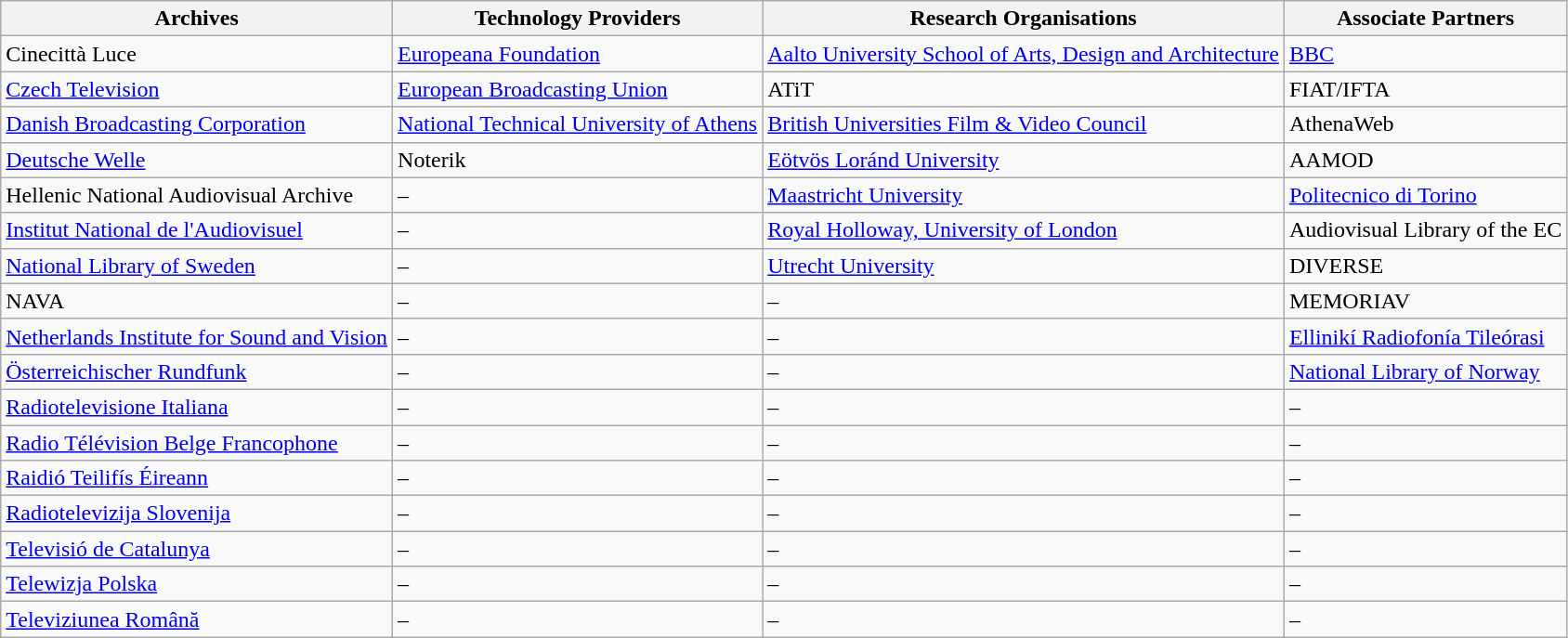<table class="wikitable">
<tr>
<th>Archives</th>
<th>Technology Providers</th>
<th>Research Organisations</th>
<th>Associate Partners</th>
</tr>
<tr>
<td>Cinecittà Luce</td>
<td><a href='#'> Europeana Foundation</a></td>
<td><a href='#'>Aalto University School of Arts, Design and Architecture</a></td>
<td><a href='#'>BBC</a></td>
</tr>
<tr>
<td><a href='#'>Czech Television</a></td>
<td><a href='#'>European Broadcasting Union</a></td>
<td>ATiT</td>
<td>FIAT/IFTA</td>
</tr>
<tr>
<td><a href='#'>Danish Broadcasting Corporation</a></td>
<td><a href='#'>National Technical University of Athens</a></td>
<td><a href='#'>British Universities Film & Video Council</a></td>
<td>AthenaWeb</td>
</tr>
<tr>
<td><a href='#'>Deutsche Welle</a></td>
<td>Noterik</td>
<td><a href='#'>Eötvös Loránd University</a></td>
<td>AAMOD</td>
</tr>
<tr>
<td>Hellenic National Audiovisual Archive</td>
<td>–</td>
<td><a href='#'>Maastricht University</a></td>
<td><a href='#'>Politecnico di Torino</a></td>
</tr>
<tr>
<td><a href='#'>Institut National de l'Audiovisuel</a></td>
<td>–</td>
<td><a href='#'>Royal Holloway, University of London</a></td>
<td>Audiovisual Library of the EC</td>
</tr>
<tr>
<td><a href='#'>National Library of Sweden</a></td>
<td>–</td>
<td><a href='#'>Utrecht University</a></td>
<td>DIVERSE</td>
</tr>
<tr>
<td>NAVA</td>
<td>–</td>
<td>–</td>
<td>MEMORIAV</td>
</tr>
<tr>
<td><a href='#'>Netherlands Institute for Sound and Vision</a></td>
<td>–</td>
<td>–</td>
<td><a href='#'>Ellinikí Radiofonía Tileórasi</a></td>
</tr>
<tr>
<td><a href='#'>Österreichischer Rundfunk</a></td>
<td>–</td>
<td>–</td>
<td><a href='#'>National Library of Norway</a></td>
</tr>
<tr>
<td><a href='#'>Radiotelevisione Italiana</a></td>
<td>–</td>
<td>–</td>
<td>–</td>
</tr>
<tr>
<td><a href='#'>Radio Télévision Belge Francophone</a></td>
<td>–</td>
<td>–</td>
<td>–</td>
</tr>
<tr>
<td><a href='#'>Raidió Teilifís Éireann</a></td>
<td>–</td>
<td>–</td>
<td>–</td>
</tr>
<tr>
<td><a href='#'>Radiotelevizija Slovenija</a></td>
<td>–</td>
<td>–</td>
<td>–</td>
</tr>
<tr>
<td><a href='#'>Televisió de Catalunya</a></td>
<td>–</td>
<td>–</td>
<td>–</td>
</tr>
<tr>
<td><a href='#'>Telewizja Polska</a></td>
<td>–</td>
<td>–</td>
<td>–</td>
</tr>
<tr>
<td><a href='#'>Televiziunea Română</a></td>
<td>–</td>
<td>–</td>
<td>–</td>
</tr>
</table>
